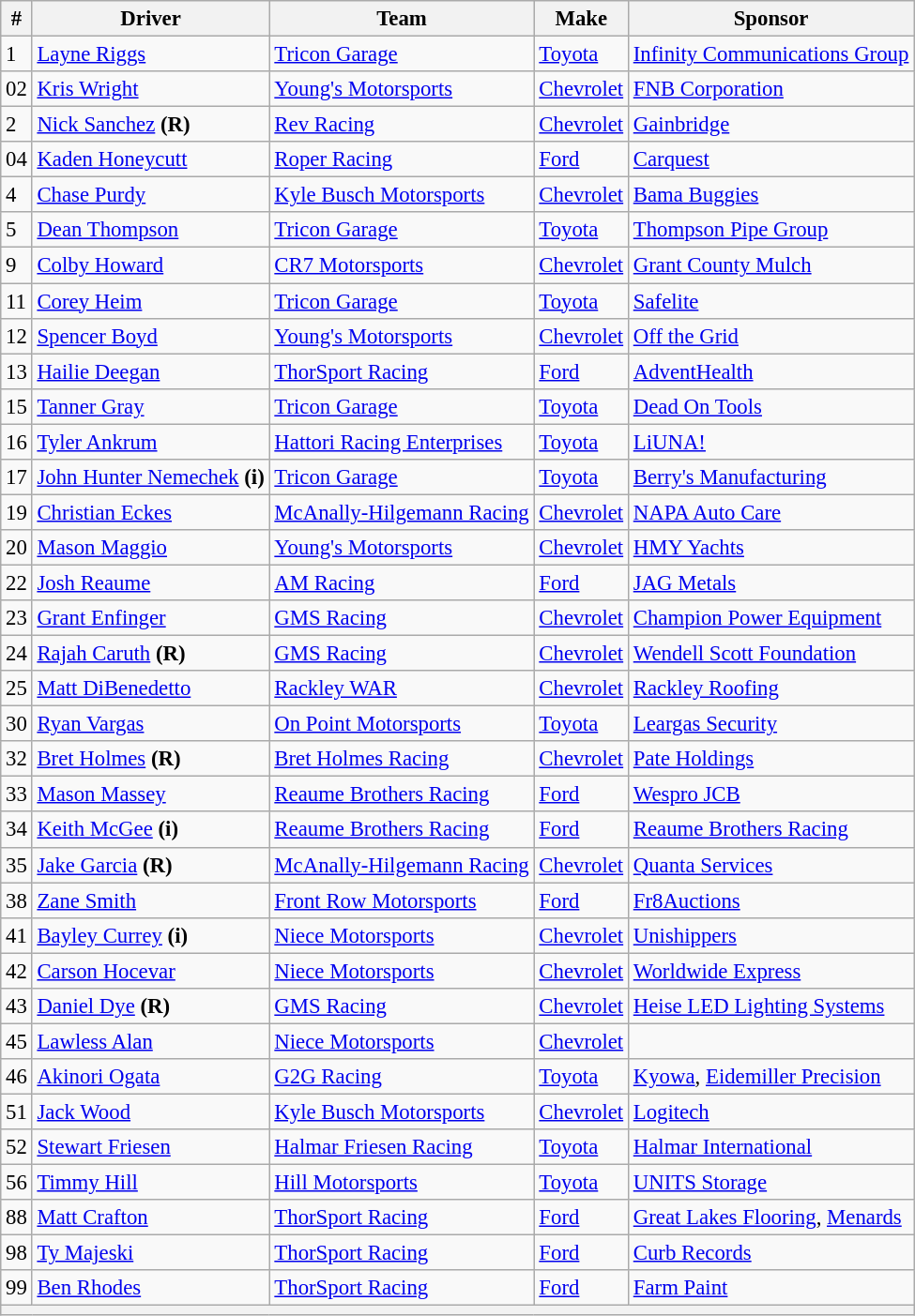<table class="wikitable" style="font-size: 95%;">
<tr>
<th>#</th>
<th>Driver</th>
<th>Team</th>
<th>Make</th>
<th>Sponsor</th>
</tr>
<tr>
<td>1</td>
<td><a href='#'>Layne Riggs</a></td>
<td><a href='#'>Tricon Garage</a></td>
<td><a href='#'>Toyota</a></td>
<td><a href='#'>Infinity Communications Group</a></td>
</tr>
<tr>
<td>02</td>
<td><a href='#'>Kris Wright</a></td>
<td><a href='#'>Young's Motorsports</a></td>
<td><a href='#'>Chevrolet</a></td>
<td><a href='#'>FNB Corporation</a></td>
</tr>
<tr>
<td>2</td>
<td><a href='#'>Nick Sanchez</a> <strong>(R)</strong></td>
<td><a href='#'>Rev Racing</a></td>
<td><a href='#'>Chevrolet</a></td>
<td><a href='#'>Gainbridge</a></td>
</tr>
<tr>
<td>04</td>
<td><a href='#'>Kaden Honeycutt</a></td>
<td><a href='#'>Roper Racing</a></td>
<td><a href='#'>Ford</a></td>
<td><a href='#'>Carquest</a></td>
</tr>
<tr>
<td>4</td>
<td><a href='#'>Chase Purdy</a></td>
<td><a href='#'>Kyle Busch Motorsports</a></td>
<td><a href='#'>Chevrolet</a></td>
<td><a href='#'>Bama Buggies</a></td>
</tr>
<tr>
<td>5</td>
<td><a href='#'>Dean Thompson</a></td>
<td><a href='#'>Tricon Garage</a></td>
<td><a href='#'>Toyota</a></td>
<td><a href='#'>Thompson Pipe Group</a></td>
</tr>
<tr>
<td>9</td>
<td><a href='#'>Colby Howard</a></td>
<td><a href='#'>CR7 Motorsports</a></td>
<td><a href='#'>Chevrolet</a></td>
<td><a href='#'>Grant County Mulch</a></td>
</tr>
<tr>
<td>11</td>
<td><a href='#'>Corey Heim</a></td>
<td><a href='#'>Tricon Garage</a></td>
<td><a href='#'>Toyota</a></td>
<td><a href='#'>Safelite</a></td>
</tr>
<tr>
<td>12</td>
<td><a href='#'>Spencer Boyd</a></td>
<td><a href='#'>Young's Motorsports</a></td>
<td><a href='#'>Chevrolet</a></td>
<td><a href='#'>Off the Grid</a></td>
</tr>
<tr>
<td>13</td>
<td><a href='#'>Hailie Deegan</a></td>
<td><a href='#'>ThorSport Racing</a></td>
<td><a href='#'>Ford</a></td>
<td><a href='#'>AdventHealth</a></td>
</tr>
<tr>
<td>15</td>
<td><a href='#'>Tanner Gray</a></td>
<td><a href='#'>Tricon Garage</a></td>
<td><a href='#'>Toyota</a></td>
<td><a href='#'>Dead On Tools</a></td>
</tr>
<tr>
<td>16</td>
<td><a href='#'>Tyler Ankrum</a></td>
<td><a href='#'>Hattori Racing Enterprises</a></td>
<td><a href='#'>Toyota</a></td>
<td><a href='#'>LiUNA!</a></td>
</tr>
<tr>
<td>17</td>
<td nowrap><a href='#'>John Hunter Nemechek</a> <strong>(i)</strong></td>
<td><a href='#'>Tricon Garage</a></td>
<td><a href='#'>Toyota</a></td>
<td><a href='#'>Berry's Manufacturing</a></td>
</tr>
<tr>
<td>19</td>
<td><a href='#'>Christian Eckes</a></td>
<td nowrap><a href='#'>McAnally-Hilgemann Racing</a></td>
<td><a href='#'>Chevrolet</a></td>
<td><a href='#'>NAPA Auto Care</a></td>
</tr>
<tr>
<td>20</td>
<td><a href='#'>Mason Maggio</a></td>
<td><a href='#'>Young's Motorsports</a></td>
<td><a href='#'>Chevrolet</a></td>
<td><a href='#'>HMY Yachts</a></td>
</tr>
<tr>
<td>22</td>
<td><a href='#'>Josh Reaume</a></td>
<td><a href='#'>AM Racing</a></td>
<td><a href='#'>Ford</a></td>
<td><a href='#'>JAG Metals</a></td>
</tr>
<tr>
<td>23</td>
<td><a href='#'>Grant Enfinger</a></td>
<td><a href='#'>GMS Racing</a></td>
<td><a href='#'>Chevrolet</a></td>
<td><a href='#'>Champion Power Equipment</a></td>
</tr>
<tr>
<td>24</td>
<td><a href='#'>Rajah Caruth</a> <strong>(R)</strong></td>
<td><a href='#'>GMS Racing</a></td>
<td><a href='#'>Chevrolet</a></td>
<td><a href='#'>Wendell Scott Foundation</a></td>
</tr>
<tr>
<td>25</td>
<td><a href='#'>Matt DiBenedetto</a></td>
<td><a href='#'>Rackley WAR</a></td>
<td><a href='#'>Chevrolet</a></td>
<td><a href='#'>Rackley Roofing</a></td>
</tr>
<tr>
<td>30</td>
<td><a href='#'>Ryan Vargas</a></td>
<td><a href='#'>On Point Motorsports</a></td>
<td><a href='#'>Toyota</a></td>
<td><a href='#'>Leargas Security</a></td>
</tr>
<tr>
<td>32</td>
<td><a href='#'>Bret Holmes</a> <strong>(R)</strong></td>
<td><a href='#'>Bret Holmes Racing</a></td>
<td><a href='#'>Chevrolet</a></td>
<td><a href='#'>Pate Holdings</a></td>
</tr>
<tr>
<td>33</td>
<td><a href='#'>Mason Massey</a></td>
<td><a href='#'>Reaume Brothers Racing</a></td>
<td><a href='#'>Ford</a></td>
<td><a href='#'>Wespro JCB</a></td>
</tr>
<tr>
<td>34</td>
<td><a href='#'>Keith McGee</a> <strong>(i)</strong></td>
<td><a href='#'>Reaume Brothers Racing</a></td>
<td><a href='#'>Ford</a></td>
<td><a href='#'>Reaume Brothers Racing</a></td>
</tr>
<tr>
<td>35</td>
<td><a href='#'>Jake Garcia</a> <strong>(R)</strong></td>
<td><a href='#'>McAnally-Hilgemann Racing</a></td>
<td><a href='#'>Chevrolet</a></td>
<td><a href='#'>Quanta Services</a></td>
</tr>
<tr>
<td>38</td>
<td><a href='#'>Zane Smith</a></td>
<td><a href='#'>Front Row Motorsports</a></td>
<td><a href='#'>Ford</a></td>
<td><a href='#'>Fr8Auctions</a></td>
</tr>
<tr>
<td>41</td>
<td><a href='#'>Bayley Currey</a> <strong>(i)</strong></td>
<td><a href='#'>Niece Motorsports</a></td>
<td><a href='#'>Chevrolet</a></td>
<td><a href='#'>Unishippers</a></td>
</tr>
<tr>
<td>42</td>
<td><a href='#'>Carson Hocevar</a></td>
<td><a href='#'>Niece Motorsports</a></td>
<td><a href='#'>Chevrolet</a></td>
<td><a href='#'>Worldwide Express</a></td>
</tr>
<tr>
<td>43</td>
<td><a href='#'>Daniel Dye</a> <strong>(R)</strong></td>
<td><a href='#'>GMS Racing</a></td>
<td><a href='#'>Chevrolet</a></td>
<td><a href='#'>Heise LED Lighting Systems</a></td>
</tr>
<tr>
<td>45</td>
<td><a href='#'>Lawless Alan</a></td>
<td><a href='#'>Niece Motorsports</a></td>
<td><a href='#'>Chevrolet</a></td>
<td></td>
</tr>
<tr>
<td>46</td>
<td><a href='#'>Akinori Ogata</a></td>
<td><a href='#'>G2G Racing</a></td>
<td><a href='#'>Toyota</a></td>
<td><a href='#'>Kyowa</a>, <a href='#'>Eidemiller Precision</a></td>
</tr>
<tr>
<td>51</td>
<td><a href='#'>Jack Wood</a></td>
<td><a href='#'>Kyle Busch Motorsports</a></td>
<td><a href='#'>Chevrolet</a></td>
<td><a href='#'>Logitech</a></td>
</tr>
<tr>
<td>52</td>
<td><a href='#'>Stewart Friesen</a></td>
<td><a href='#'>Halmar Friesen Racing</a></td>
<td><a href='#'>Toyota</a></td>
<td><a href='#'>Halmar International</a></td>
</tr>
<tr>
<td>56</td>
<td><a href='#'>Timmy Hill</a></td>
<td><a href='#'>Hill Motorsports</a></td>
<td><a href='#'>Toyota</a></td>
<td><a href='#'>UNITS Storage</a></td>
</tr>
<tr>
<td>88</td>
<td><a href='#'>Matt Crafton</a></td>
<td><a href='#'>ThorSport Racing</a></td>
<td><a href='#'>Ford</a></td>
<td nowrap><a href='#'>Great Lakes Flooring</a>, <a href='#'>Menards</a></td>
</tr>
<tr>
<td>98</td>
<td><a href='#'>Ty Majeski</a></td>
<td><a href='#'>ThorSport Racing</a></td>
<td><a href='#'>Ford</a></td>
<td><a href='#'>Curb Records</a></td>
</tr>
<tr>
<td>99</td>
<td><a href='#'>Ben Rhodes</a></td>
<td><a href='#'>ThorSport Racing</a></td>
<td><a href='#'>Ford</a></td>
<td><a href='#'>Farm Paint</a></td>
</tr>
<tr>
<th colspan="5"></th>
</tr>
</table>
